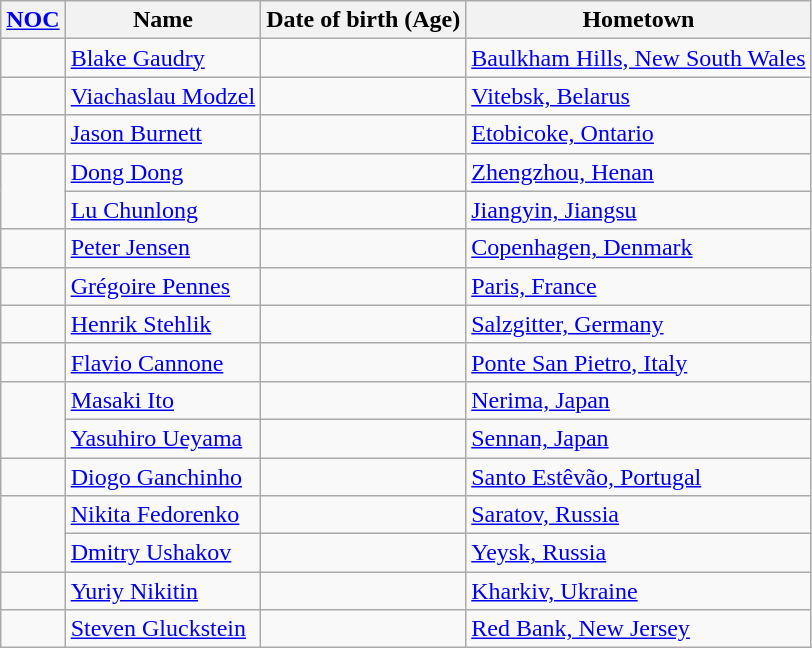<table class="wikitable sortable">
<tr>
<th><a href='#'>NOC</a></th>
<th>Name</th>
<th>Date of birth (Age)</th>
<th>Hometown</th>
</tr>
<tr>
<td></td>
<td><a href='#'>Blake Gaudry</a></td>
<td></td>
<td><a href='#'>Baulkham Hills, New South Wales</a></td>
</tr>
<tr>
<td></td>
<td><a href='#'>Viachaslau Modzel</a></td>
<td></td>
<td><a href='#'>Vitebsk, Belarus</a></td>
</tr>
<tr>
<td></td>
<td><a href='#'>Jason Burnett</a></td>
<td></td>
<td><a href='#'>Etobicoke, Ontario</a></td>
</tr>
<tr>
<td rowspan="2"></td>
<td><a href='#'>Dong Dong</a></td>
<td></td>
<td><a href='#'>Zhengzhou, Henan</a></td>
</tr>
<tr>
<td><a href='#'>Lu Chunlong</a></td>
<td></td>
<td><a href='#'>Jiangyin, Jiangsu</a></td>
</tr>
<tr>
<td></td>
<td><a href='#'>Peter Jensen</a></td>
<td></td>
<td><a href='#'>Copenhagen, Denmark</a></td>
</tr>
<tr>
<td></td>
<td><a href='#'>Grégoire Pennes</a></td>
<td></td>
<td><a href='#'>Paris, France</a></td>
</tr>
<tr>
<td></td>
<td><a href='#'>Henrik Stehlik</a></td>
<td></td>
<td><a href='#'>Salzgitter, Germany</a></td>
</tr>
<tr>
<td></td>
<td><a href='#'>Flavio Cannone</a></td>
<td></td>
<td><a href='#'>Ponte San Pietro, Italy</a></td>
</tr>
<tr>
<td rowspan="2"></td>
<td><a href='#'>Masaki Ito</a></td>
<td></td>
<td><a href='#'>Nerima, Japan</a></td>
</tr>
<tr>
<td><a href='#'>Yasuhiro Ueyama</a></td>
<td></td>
<td><a href='#'>Sennan, Japan</a></td>
</tr>
<tr>
<td></td>
<td><a href='#'>Diogo Ganchinho</a></td>
<td></td>
<td><a href='#'>Santo Estêvão, Portugal</a></td>
</tr>
<tr>
<td rowspan="2"></td>
<td><a href='#'>Nikita Fedorenko</a></td>
<td></td>
<td><a href='#'>Saratov, Russia</a></td>
</tr>
<tr>
<td><a href='#'>Dmitry Ushakov</a></td>
<td></td>
<td><a href='#'>Yeysk, Russia</a></td>
</tr>
<tr>
<td></td>
<td><a href='#'>Yuriy Nikitin</a></td>
<td></td>
<td><a href='#'>Kharkiv, Ukraine</a></td>
</tr>
<tr>
<td></td>
<td><a href='#'>Steven Gluckstein</a></td>
<td></td>
<td><a href='#'>Red Bank, New Jersey</a></td>
</tr>
</table>
